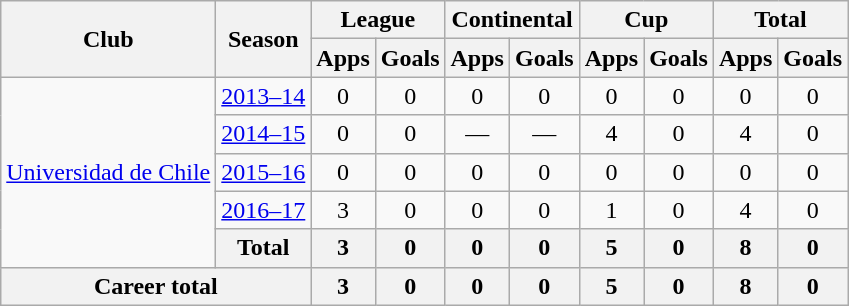<table class="wikitable" style="text-align: center;">
<tr>
<th rowspan="2">Club</th>
<th rowspan="2">Season</th>
<th colspan="2">League</th>
<th colspan="2">Continental</th>
<th colspan="2">Cup</th>
<th colspan="2">Total</th>
</tr>
<tr>
<th>Apps</th>
<th>Goals</th>
<th>Apps</th>
<th>Goals</th>
<th>Apps</th>
<th>Goals</th>
<th>Apps</th>
<th>Goals</th>
</tr>
<tr>
<td rowspan="5"><a href='#'>Universidad de Chile</a></td>
<td><a href='#'>2013–14</a></td>
<td>0</td>
<td>0</td>
<td>0</td>
<td>0</td>
<td>0</td>
<td>0</td>
<td>0</td>
<td>0</td>
</tr>
<tr>
<td><a href='#'>2014–15</a></td>
<td>0</td>
<td>0</td>
<td>—</td>
<td>—</td>
<td>4</td>
<td>0</td>
<td>4</td>
<td>0</td>
</tr>
<tr>
<td><a href='#'>2015–16</a></td>
<td>0</td>
<td>0</td>
<td>0</td>
<td>0</td>
<td>0</td>
<td>0</td>
<td>0</td>
<td>0</td>
</tr>
<tr>
<td><a href='#'>2016–17</a></td>
<td>3</td>
<td>0</td>
<td>0</td>
<td>0</td>
<td>1</td>
<td>0</td>
<td>4</td>
<td>0</td>
</tr>
<tr>
<th>Total</th>
<th>3</th>
<th>0</th>
<th>0</th>
<th>0</th>
<th>5</th>
<th>0</th>
<th>8</th>
<th>0</th>
</tr>
<tr>
<th colspan="2">Career total</th>
<th>3</th>
<th>0</th>
<th>0</th>
<th>0</th>
<th>5</th>
<th>0</th>
<th>8</th>
<th>0</th>
</tr>
</table>
